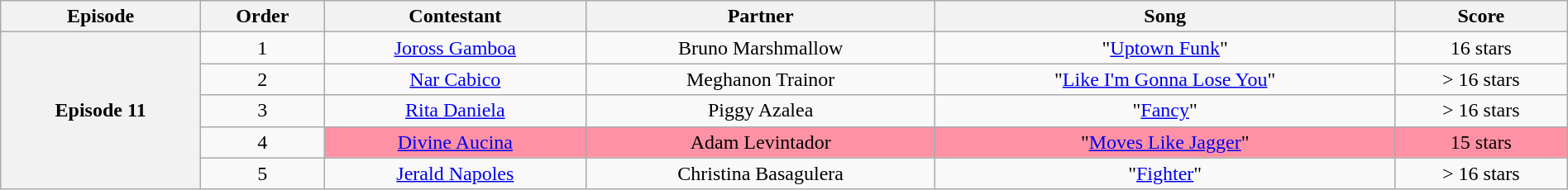<table class="wikitable" style="text-align:center; width:100%;">
<tr>
<th>Episode</th>
<th>Order</th>
<th>Contestant</th>
<th>Partner</th>
<th>Song</th>
<th>Score</th>
</tr>
<tr>
<th rowspan=5>Episode 11<br></th>
<td>1</td>
<td><a href='#'>Joross Gamboa</a></td>
<td>Bruno Marshmallow</td>
<td>"<a href='#'>Uptown Funk</a>"</td>
<td>16 stars</td>
</tr>
<tr>
<td>2</td>
<td><a href='#'>Nar Cabico</a></td>
<td>Meghanon Trainor</td>
<td>"<a href='#'>Like I'm Gonna Lose You</a>"</td>
<td>> 16 stars</td>
</tr>
<tr>
<td>3</td>
<td><a href='#'>Rita Daniela</a></td>
<td>Piggy Azalea</td>
<td>"<a href='#'>Fancy</a>"</td>
<td>> 16 stars</td>
</tr>
<tr>
<td>4</td>
<td style="background:#FF91A4;"><a href='#'>Divine Aucina</a></td>
<td style="background:#FF91A4;">Adam Levintador</td>
<td style="background:#FF91A4;">"<a href='#'>Moves Like Jagger</a>"</td>
<td style="background:#FF91A4;">15 stars</td>
</tr>
<tr>
<td>5</td>
<td><a href='#'>Jerald Napoles</a></td>
<td>Christina Basagulera</td>
<td>"<a href='#'>Fighter</a>"</td>
<td>> 16 stars</td>
</tr>
</table>
